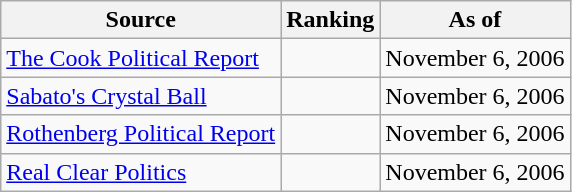<table class="wikitable" style="text-align:center">
<tr>
<th>Source</th>
<th>Ranking</th>
<th>As of</th>
</tr>
<tr>
<td align=left><a href='#'>The Cook Political Report</a></td>
<td></td>
<td>November 6, 2006</td>
</tr>
<tr>
<td align=left><a href='#'>Sabato's Crystal Ball</a></td>
<td></td>
<td>November 6, 2006</td>
</tr>
<tr>
<td align=left><a href='#'>Rothenberg Political Report</a></td>
<td></td>
<td>November 6, 2006</td>
</tr>
<tr>
<td align=left><a href='#'>Real Clear Politics</a></td>
<td></td>
<td>November 6, 2006</td>
</tr>
</table>
